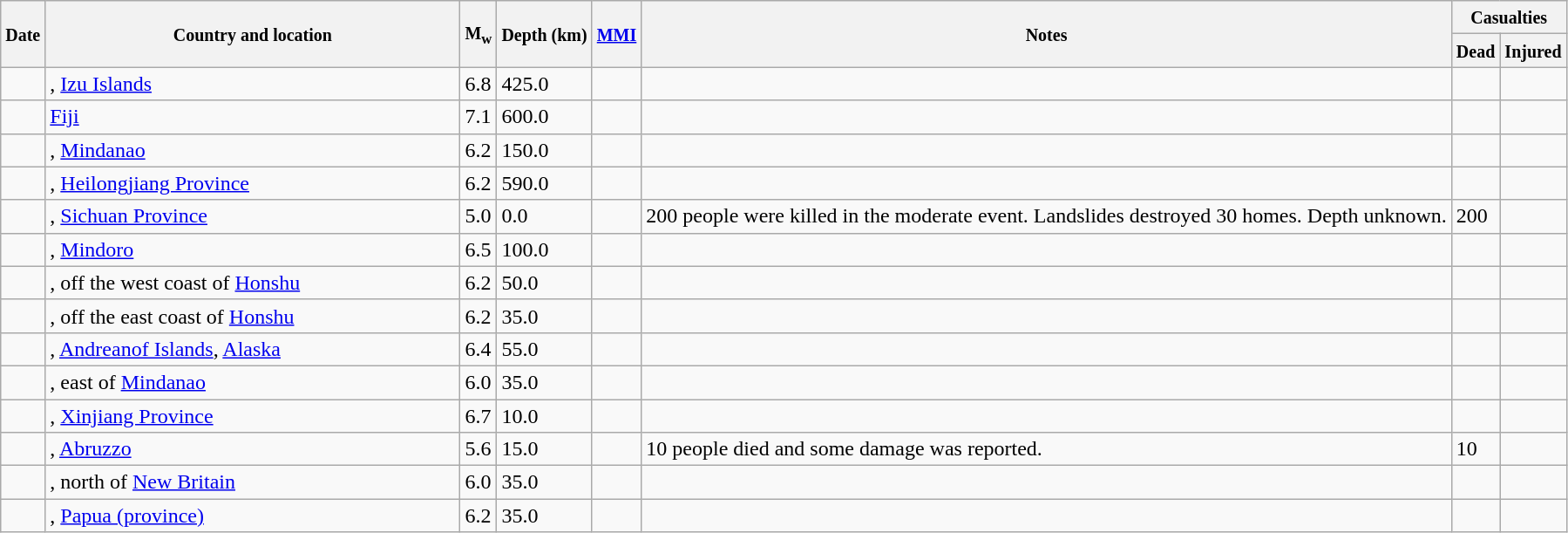<table class="wikitable sortable sort-under" style="border:1px black; margin-left:1em;">
<tr>
<th rowspan="2"><small>Date</small></th>
<th rowspan="2" style="width: 310px"><small>Country and location</small></th>
<th rowspan="2"><small>M<sub>w</sub></small></th>
<th rowspan="2"><small>Depth (km)</small></th>
<th rowspan="2"><small><a href='#'>MMI</a></small></th>
<th rowspan="2" class="unsortable"><small>Notes</small></th>
<th colspan="2"><small>Casualties</small></th>
</tr>
<tr>
<th><small>Dead</small></th>
<th><small>Injured</small></th>
</tr>
<tr>
<td></td>
<td>, <a href='#'>Izu Islands</a></td>
<td>6.8</td>
<td>425.0</td>
<td></td>
<td></td>
<td></td>
<td></td>
</tr>
<tr>
<td></td>
<td> <a href='#'>Fiji</a></td>
<td>7.1</td>
<td>600.0</td>
<td></td>
<td></td>
<td></td>
<td></td>
</tr>
<tr>
<td></td>
<td>, <a href='#'>Mindanao</a></td>
<td>6.2</td>
<td>150.0</td>
<td></td>
<td></td>
<td></td>
<td></td>
</tr>
<tr>
<td></td>
<td>, <a href='#'>Heilongjiang Province</a></td>
<td>6.2</td>
<td>590.0</td>
<td></td>
<td></td>
<td></td>
<td></td>
</tr>
<tr>
<td></td>
<td>, <a href='#'>Sichuan Province</a></td>
<td>5.0</td>
<td>0.0</td>
<td></td>
<td>200 people were killed in the moderate event. Landslides destroyed 30 homes. Depth unknown.</td>
<td>200</td>
<td></td>
</tr>
<tr>
<td></td>
<td>, <a href='#'>Mindoro</a></td>
<td>6.5</td>
<td>100.0</td>
<td></td>
<td></td>
<td></td>
<td></td>
</tr>
<tr>
<td></td>
<td>, off the west coast of <a href='#'>Honshu</a></td>
<td>6.2</td>
<td>50.0</td>
<td></td>
<td></td>
<td></td>
<td></td>
</tr>
<tr>
<td></td>
<td>, off the east coast of <a href='#'>Honshu</a></td>
<td>6.2</td>
<td>35.0</td>
<td></td>
<td></td>
<td></td>
<td></td>
</tr>
<tr>
<td></td>
<td>, <a href='#'>Andreanof Islands</a>, <a href='#'>Alaska</a></td>
<td>6.4</td>
<td>55.0</td>
<td></td>
<td></td>
<td></td>
<td></td>
</tr>
<tr>
<td></td>
<td>, east of <a href='#'>Mindanao</a></td>
<td>6.0</td>
<td>35.0</td>
<td></td>
<td></td>
<td></td>
<td></td>
</tr>
<tr>
<td></td>
<td>, <a href='#'>Xinjiang Province</a></td>
<td>6.7</td>
<td>10.0</td>
<td></td>
<td></td>
<td></td>
<td></td>
</tr>
<tr>
<td></td>
<td>, <a href='#'>Abruzzo</a></td>
<td>5.6</td>
<td>15.0</td>
<td></td>
<td>10 people died and some damage was reported.</td>
<td>10</td>
<td></td>
</tr>
<tr>
<td></td>
<td>, north of <a href='#'>New Britain</a></td>
<td>6.0</td>
<td>35.0</td>
<td></td>
<td></td>
<td></td>
<td></td>
</tr>
<tr>
<td></td>
<td>, <a href='#'>Papua (province)</a></td>
<td>6.2</td>
<td>35.0</td>
<td></td>
<td></td>
<td></td>
<td></td>
</tr>
</table>
